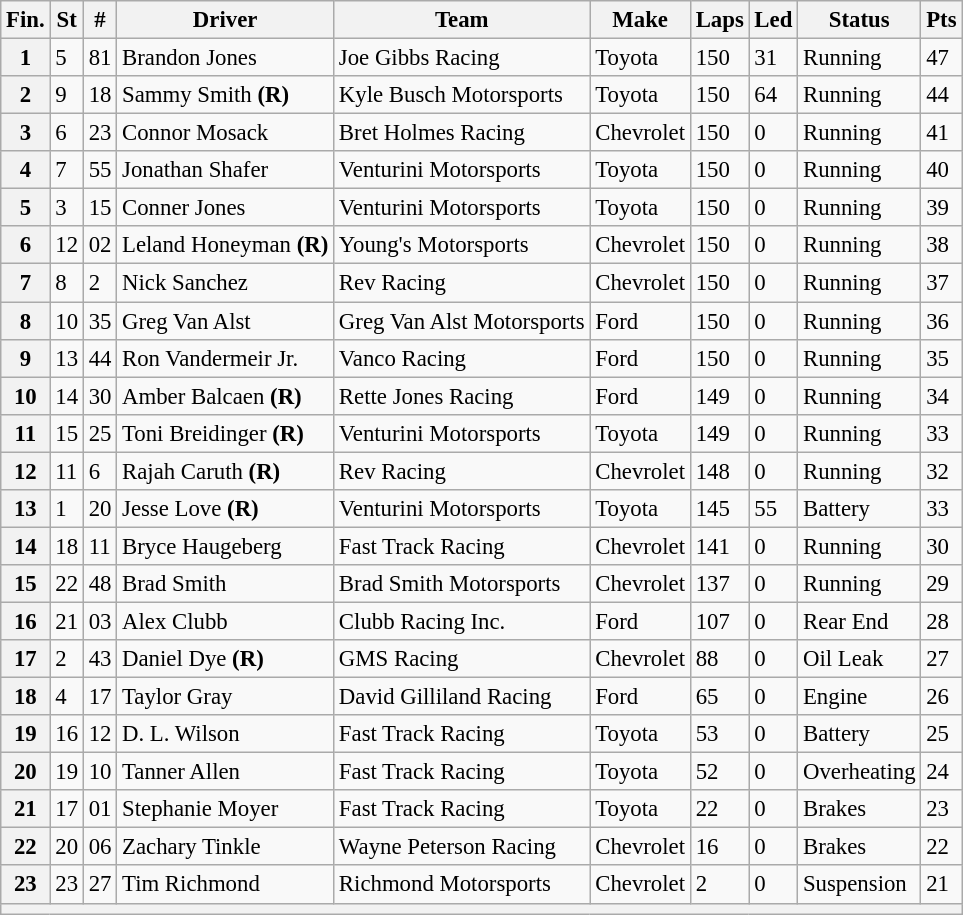<table class="wikitable" style="font-size:95%">
<tr>
<th>Fin.</th>
<th>St</th>
<th>#</th>
<th>Driver</th>
<th>Team</th>
<th>Make</th>
<th>Laps</th>
<th>Led</th>
<th>Status</th>
<th>Pts</th>
</tr>
<tr>
<th>1</th>
<td>5</td>
<td>81</td>
<td>Brandon Jones</td>
<td>Joe Gibbs Racing</td>
<td>Toyota</td>
<td>150</td>
<td>31</td>
<td>Running</td>
<td>47</td>
</tr>
<tr>
<th>2</th>
<td>9</td>
<td>18</td>
<td>Sammy Smith <strong>(R)</strong></td>
<td>Kyle Busch Motorsports</td>
<td>Toyota</td>
<td>150</td>
<td>64</td>
<td>Running</td>
<td>44</td>
</tr>
<tr>
<th>3</th>
<td>6</td>
<td>23</td>
<td>Connor Mosack</td>
<td>Bret Holmes Racing</td>
<td>Chevrolet</td>
<td>150</td>
<td>0</td>
<td>Running</td>
<td>41</td>
</tr>
<tr>
<th>4</th>
<td>7</td>
<td>55</td>
<td>Jonathan Shafer</td>
<td>Venturini Motorsports</td>
<td>Toyota</td>
<td>150</td>
<td>0</td>
<td>Running</td>
<td>40</td>
</tr>
<tr>
<th>5</th>
<td>3</td>
<td>15</td>
<td>Conner Jones</td>
<td>Venturini Motorsports</td>
<td>Toyota</td>
<td>150</td>
<td>0</td>
<td>Running</td>
<td>39</td>
</tr>
<tr>
<th>6</th>
<td>12</td>
<td>02</td>
<td>Leland Honeyman <strong>(R)</strong></td>
<td>Young's Motorsports</td>
<td>Chevrolet</td>
<td>150</td>
<td>0</td>
<td>Running</td>
<td>38</td>
</tr>
<tr>
<th>7</th>
<td>8</td>
<td>2</td>
<td>Nick Sanchez</td>
<td>Rev Racing</td>
<td>Chevrolet</td>
<td>150</td>
<td>0</td>
<td>Running</td>
<td>37</td>
</tr>
<tr>
<th>8</th>
<td>10</td>
<td>35</td>
<td>Greg Van Alst</td>
<td>Greg Van Alst Motorsports</td>
<td>Ford</td>
<td>150</td>
<td>0</td>
<td>Running</td>
<td>36</td>
</tr>
<tr>
<th>9</th>
<td>13</td>
<td>44</td>
<td>Ron Vandermeir Jr.</td>
<td>Vanco Racing</td>
<td>Ford</td>
<td>150</td>
<td>0</td>
<td>Running</td>
<td>35</td>
</tr>
<tr>
<th>10</th>
<td>14</td>
<td>30</td>
<td>Amber Balcaen <strong>(R)</strong></td>
<td>Rette Jones Racing</td>
<td>Ford</td>
<td>149</td>
<td>0</td>
<td>Running</td>
<td>34</td>
</tr>
<tr>
<th>11</th>
<td>15</td>
<td>25</td>
<td>Toni Breidinger <strong>(R)</strong></td>
<td>Venturini Motorsports</td>
<td>Toyota</td>
<td>149</td>
<td>0</td>
<td>Running</td>
<td>33</td>
</tr>
<tr>
<th>12</th>
<td>11</td>
<td>6</td>
<td>Rajah Caruth <strong>(R)</strong></td>
<td>Rev Racing</td>
<td>Chevrolet</td>
<td>148</td>
<td>0</td>
<td>Running</td>
<td>32</td>
</tr>
<tr>
<th>13</th>
<td>1</td>
<td>20</td>
<td>Jesse Love <strong>(R)</strong></td>
<td>Venturini Motorsports</td>
<td>Toyota</td>
<td>145</td>
<td>55</td>
<td>Battery</td>
<td>33</td>
</tr>
<tr>
<th>14</th>
<td>18</td>
<td>11</td>
<td>Bryce Haugeberg</td>
<td>Fast Track Racing</td>
<td>Chevrolet</td>
<td>141</td>
<td>0</td>
<td>Running</td>
<td>30</td>
</tr>
<tr>
<th>15</th>
<td>22</td>
<td>48</td>
<td>Brad Smith</td>
<td>Brad Smith Motorsports</td>
<td>Chevrolet</td>
<td>137</td>
<td>0</td>
<td>Running</td>
<td>29</td>
</tr>
<tr>
<th>16</th>
<td>21</td>
<td>03</td>
<td>Alex Clubb</td>
<td>Clubb Racing Inc.</td>
<td>Ford</td>
<td>107</td>
<td>0</td>
<td>Rear End</td>
<td>28</td>
</tr>
<tr>
<th>17</th>
<td>2</td>
<td>43</td>
<td>Daniel Dye <strong>(R)</strong></td>
<td>GMS Racing</td>
<td>Chevrolet</td>
<td>88</td>
<td>0</td>
<td>Oil Leak</td>
<td>27</td>
</tr>
<tr>
<th>18</th>
<td>4</td>
<td>17</td>
<td>Taylor Gray</td>
<td>David Gilliland Racing</td>
<td>Ford</td>
<td>65</td>
<td>0</td>
<td>Engine</td>
<td>26</td>
</tr>
<tr>
<th>19</th>
<td>16</td>
<td>12</td>
<td>D. L. Wilson</td>
<td>Fast Track Racing</td>
<td>Toyota</td>
<td>53</td>
<td>0</td>
<td>Battery</td>
<td>25</td>
</tr>
<tr>
<th>20</th>
<td>19</td>
<td>10</td>
<td>Tanner Allen</td>
<td>Fast Track Racing</td>
<td>Toyota</td>
<td>52</td>
<td>0</td>
<td>Overheating</td>
<td>24</td>
</tr>
<tr>
<th>21</th>
<td>17</td>
<td>01</td>
<td>Stephanie Moyer</td>
<td>Fast Track Racing</td>
<td>Toyota</td>
<td>22</td>
<td>0</td>
<td>Brakes</td>
<td>23</td>
</tr>
<tr>
<th>22</th>
<td>20</td>
<td>06</td>
<td>Zachary Tinkle</td>
<td>Wayne Peterson Racing</td>
<td>Chevrolet</td>
<td>16</td>
<td>0</td>
<td>Brakes</td>
<td>22</td>
</tr>
<tr>
<th>23</th>
<td>23</td>
<td>27</td>
<td>Tim Richmond</td>
<td>Richmond Motorsports</td>
<td>Chevrolet</td>
<td>2</td>
<td>0</td>
<td>Suspension</td>
<td>21</td>
</tr>
<tr>
<th colspan="10"></th>
</tr>
</table>
